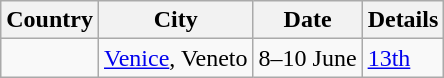<table class="wikitable sortable">
<tr>
<th>Country</th>
<th>City</th>
<th>Date</th>
<th>Details</th>
</tr>
<tr>
<td></td>
<td><a href='#'>Venice</a>, Veneto</td>
<td data-sort-value="1987-06-15">8–10 June</td>
<td><a href='#'>13th</a></td>
</tr>
</table>
